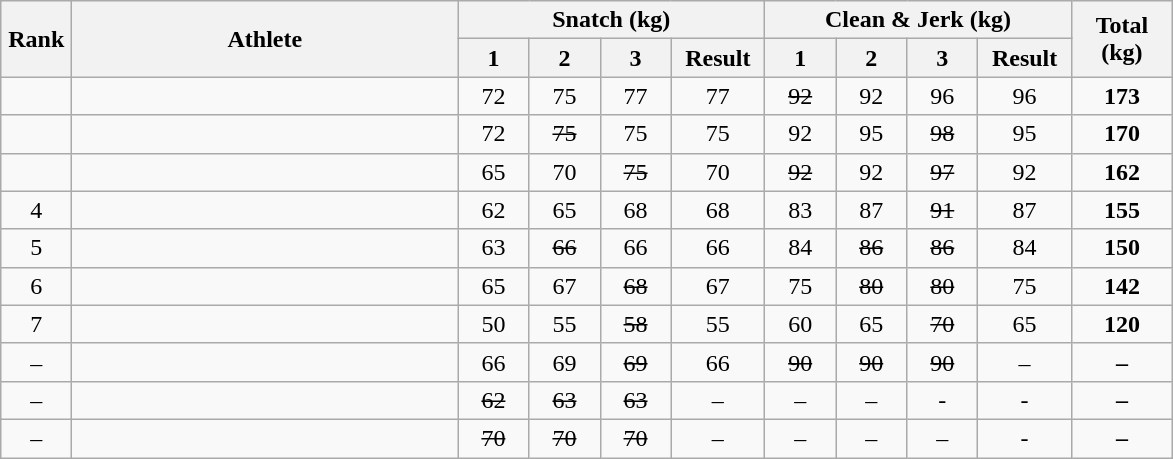<table class = "wikitable" style="text-align:center;">
<tr>
<th rowspan=2 width=40>Rank</th>
<th rowspan=2 width=250>Athlete</th>
<th colspan=4>Snatch (kg)</th>
<th colspan=4>Clean & Jerk (kg)</th>
<th rowspan=2 width=60>Total (kg)</th>
</tr>
<tr>
<th width=40>1</th>
<th width=40>2</th>
<th width=40>3</th>
<th width=55>Result</th>
<th width=40>1</th>
<th width=40>2</th>
<th width=40>3</th>
<th width=55>Result</th>
</tr>
<tr>
<td></td>
<td align=left></td>
<td>72</td>
<td>75</td>
<td>77</td>
<td>77</td>
<td><s>92</s></td>
<td>92</td>
<td>96</td>
<td>96</td>
<td><strong> 173 </strong></td>
</tr>
<tr>
<td></td>
<td align=left></td>
<td>72</td>
<td><s>75</s></td>
<td>75</td>
<td>75</td>
<td>92</td>
<td>95</td>
<td><s>98</s></td>
<td>95</td>
<td><strong> 170 </strong></td>
</tr>
<tr>
<td></td>
<td align=left></td>
<td>65</td>
<td>70</td>
<td><s>75</s></td>
<td>70</td>
<td><s>92</s></td>
<td>92</td>
<td><s>97</s></td>
<td>92</td>
<td><strong> 162 </strong></td>
</tr>
<tr>
<td>4</td>
<td align=left></td>
<td>62</td>
<td>65</td>
<td>68</td>
<td>68</td>
<td>83</td>
<td>87</td>
<td><s>91</s></td>
<td>87</td>
<td><strong> 155 </strong></td>
</tr>
<tr>
<td>5</td>
<td align=left></td>
<td>63</td>
<td><s>66</s></td>
<td>66</td>
<td>66</td>
<td>84</td>
<td><s>86</s></td>
<td><s>86</s></td>
<td>84</td>
<td><strong> 150 </strong></td>
</tr>
<tr>
<td>6</td>
<td align=left></td>
<td>65</td>
<td>67</td>
<td><s>68</s></td>
<td>67</td>
<td>75</td>
<td><s>80</s></td>
<td><s>80</s></td>
<td>75</td>
<td><strong> 142 </strong></td>
</tr>
<tr>
<td>7</td>
<td align=left></td>
<td>50</td>
<td>55</td>
<td><s>58</s></td>
<td>55</td>
<td>60</td>
<td>65</td>
<td><s>70</s></td>
<td>65</td>
<td><strong> 120 </strong></td>
</tr>
<tr>
<td>–</td>
<td align=left></td>
<td>66</td>
<td>69</td>
<td><s>69</s></td>
<td>66</td>
<td><s>90</s></td>
<td><s>90</s></td>
<td><s>90</s></td>
<td>–</td>
<td><strong> – </strong></td>
</tr>
<tr>
<td>–</td>
<td align=left></td>
<td><s>62</s></td>
<td><s>63</s></td>
<td><s>63</s></td>
<td>–</td>
<td>–</td>
<td>–</td>
<td>-</td>
<td>-</td>
<td><strong> – </strong></td>
</tr>
<tr>
<td>–</td>
<td align=left></td>
<td><s>70</s></td>
<td><s>70</s></td>
<td><s>70</s></td>
<td>–</td>
<td>–</td>
<td>–</td>
<td>–</td>
<td>-</td>
<td><strong> – </strong></td>
</tr>
</table>
